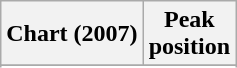<table class="wikitable sortable plainrowheaders" style="text-align:center;">
<tr>
<th scope="col">Chart (2007)</th>
<th scope="col">Peak<br>position</th>
</tr>
<tr>
</tr>
<tr>
</tr>
<tr>
</tr>
<tr>
</tr>
</table>
